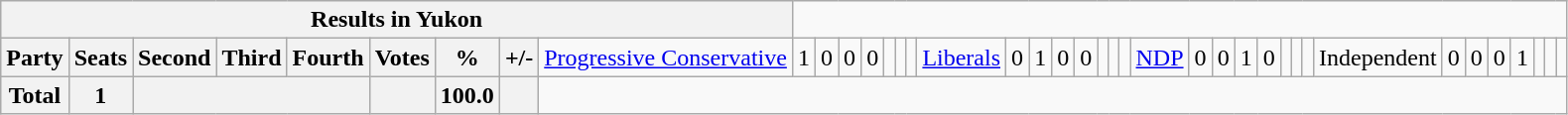<table class="wikitable">
<tr>
<th colspan=10>Results in Yukon</th>
</tr>
<tr>
<th colspan=2>Party</th>
<th>Seats</th>
<th>Second</th>
<th>Third</th>
<th>Fourth</th>
<th>Votes</th>
<th>%</th>
<th>+/-<br></th>
<td><a href='#'>Progressive Conservative</a></td>
<td align="right">1</td>
<td align="right">0</td>
<td align="right">0</td>
<td align="right">0</td>
<td align="right"></td>
<td align="right"></td>
<td align="right"><br></td>
<td><a href='#'>Liberals</a></td>
<td align="right">0</td>
<td align="right">1</td>
<td align="right">0</td>
<td align="right">0</td>
<td align="right"></td>
<td align="right"></td>
<td align="right"><br></td>
<td><a href='#'>NDP</a></td>
<td align="right">0</td>
<td align="right">0</td>
<td align="right">1</td>
<td align="right">0</td>
<td align="right"></td>
<td align="right"></td>
<td align="right"><br></td>
<td>Independent</td>
<td align="right">0</td>
<td align="right">0</td>
<td align="right">0</td>
<td align="right">1</td>
<td align="right"></td>
<td align="right"></td>
<td align="right"></td>
</tr>
<tr>
<th colspan="2">Total</th>
<th>1</th>
<th colspan="3"></th>
<th></th>
<th>100.0</th>
<th></th>
</tr>
</table>
